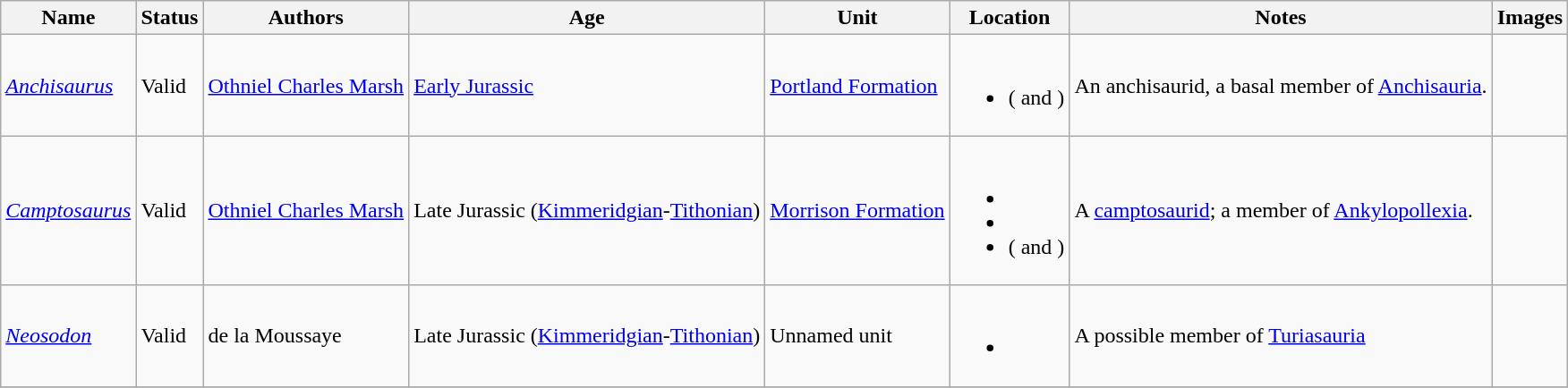<table class="wikitable sortable">
<tr>
<th>Name</th>
<th>Status</th>
<th>Authors</th>
<th>Age</th>
<th>Unit</th>
<th>Location</th>
<th>Notes</th>
<th>Images</th>
</tr>
<tr>
<td><em><a href='#'>Anchisaurus</a></em></td>
<td>Valid</td>
<td><a href='#'>Othniel Charles Marsh</a></td>
<td><a href='#'>Early Jurassic</a></td>
<td><a href='#'>Portland Formation</a></td>
<td><br><ul><li> ( and )</li></ul></td>
<td>An anchisaurid, a basal member of <a href='#'>Anchisauria</a>.</td>
<td></td>
</tr>
<tr>
<td><em><a href='#'>Camptosaurus</a></em></td>
<td>Valid</td>
<td><a href='#'>Othniel Charles Marsh</a></td>
<td>Late Jurassic (<a href='#'>Kimmeridgian</a>-<a href='#'>Tithonian</a>)</td>
<td><a href='#'>Morrison Formation</a></td>
<td><br><ul><li></li><li></li><li> ( and )</li></ul></td>
<td>A <a href='#'>camptosaurid</a>; a member of <a href='#'>Ankylopollexia</a>.</td>
<td></td>
</tr>
<tr>
<td><em><a href='#'>Neosodon</a></em></td>
<td>Valid</td>
<td>de la Moussaye</td>
<td>Late Jurassic (<a href='#'>Kimmeridgian</a>-<a href='#'>Tithonian</a>)</td>
<td>Unnamed unit</td>
<td><br><ul><li></li></ul></td>
<td>A possible member of <a href='#'>Turiasauria</a></td>
<td></td>
</tr>
<tr>
</tr>
</table>
